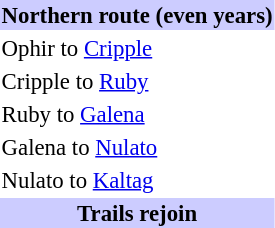<table class="toccolours" style="float:left; margin:0 .4em; font-size:95%">
<tr>
<th style="text-align:center; background:#ccf;">Northern route (even years)</th>
</tr>
<tr>
<td>Ophir to <a href='#'>Cripple</a> </td>
</tr>
<tr>
<td>Cripple to <a href='#'>Ruby</a> </td>
</tr>
<tr>
<td>Ruby to <a href='#'>Galena</a> </td>
</tr>
<tr>
<td>Galena to <a href='#'>Nulato</a> </td>
</tr>
<tr>
<td>Nulato to <a href='#'>Kaltag</a> </td>
</tr>
<tr>
<th style="text-align:center; background:#ccf;">Trails rejoin</th>
</tr>
</table>
